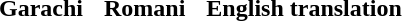<table cellpadding=6>
<tr>
<th>Garachi</th>
<th>Romani</th>
<th>English translation</th>
</tr>
<tr style="vertical-align:top; white-space:nowrap;">
<td><br></td>
<td><br></td>
<td><br></td>
</tr>
</table>
